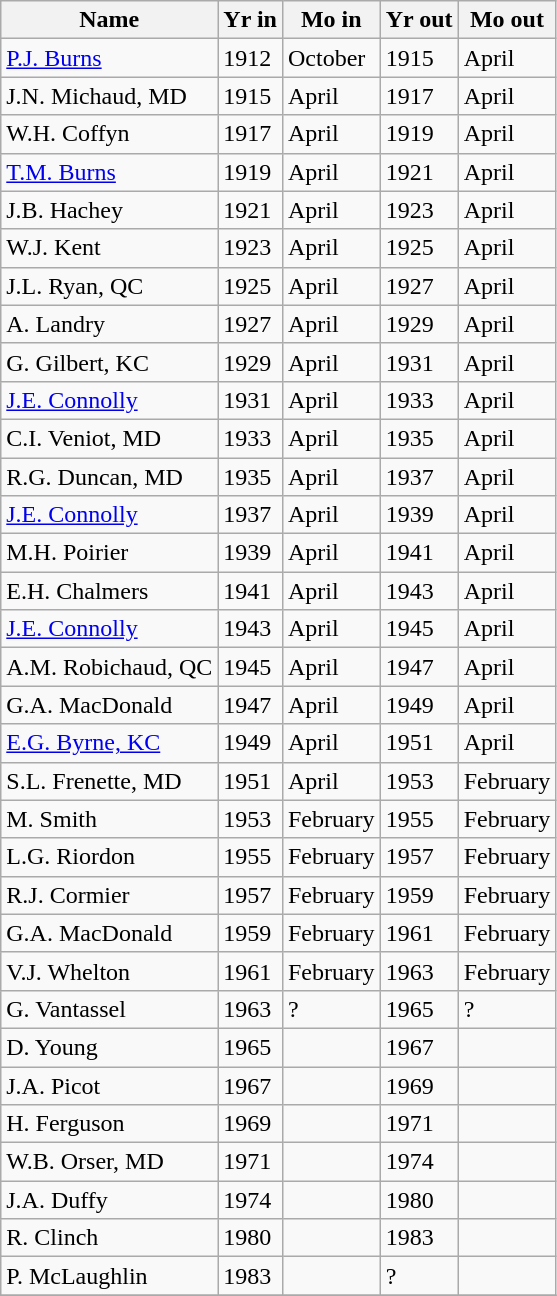<table class="wikitable sortable">
<tr>
<th>Name</th>
<th>Yr in</th>
<th>Mo in</th>
<th>Yr out</th>
<th>Mo out</th>
</tr>
<tr>
<td><a href='#'>P.J. Burns</a></td>
<td>1912</td>
<td>October</td>
<td>1915</td>
<td>April</td>
</tr>
<tr>
<td>J.N. Michaud, MD</td>
<td>1915</td>
<td>April</td>
<td>1917</td>
<td>April</td>
</tr>
<tr>
<td>W.H. Coffyn</td>
<td>1917</td>
<td>April</td>
<td>1919</td>
<td>April</td>
</tr>
<tr>
<td><a href='#'>T.M. Burns</a></td>
<td>1919</td>
<td>April</td>
<td>1921</td>
<td>April</td>
</tr>
<tr>
<td>J.B. Hachey</td>
<td>1921</td>
<td>April</td>
<td>1923</td>
<td>April</td>
</tr>
<tr>
<td>W.J. Kent</td>
<td>1923</td>
<td>April</td>
<td>1925</td>
<td>April</td>
</tr>
<tr>
<td>J.L. Ryan, QC</td>
<td>1925</td>
<td>April</td>
<td>1927</td>
<td>April</td>
</tr>
<tr>
<td>A. Landry</td>
<td>1927</td>
<td>April</td>
<td>1929</td>
<td>April</td>
</tr>
<tr>
<td>G. Gilbert, KC</td>
<td>1929</td>
<td>April</td>
<td>1931</td>
<td>April</td>
</tr>
<tr>
<td><a href='#'>J.E. Connolly</a></td>
<td>1931</td>
<td>April</td>
<td>1933</td>
<td>April</td>
</tr>
<tr>
<td>C.I. Veniot, MD</td>
<td>1933</td>
<td>April</td>
<td>1935</td>
<td>April</td>
</tr>
<tr>
<td>R.G. Duncan, MD</td>
<td>1935</td>
<td>April</td>
<td>1937</td>
<td>April</td>
</tr>
<tr>
<td><a href='#'>J.E. Connolly</a></td>
<td>1937</td>
<td>April</td>
<td>1939</td>
<td>April</td>
</tr>
<tr>
<td>M.H. Poirier</td>
<td>1939</td>
<td>April</td>
<td>1941</td>
<td>April</td>
</tr>
<tr>
<td>E.H. Chalmers</td>
<td>1941</td>
<td>April</td>
<td>1943</td>
<td>April</td>
</tr>
<tr>
<td><a href='#'>J.E. Connolly</a></td>
<td>1943</td>
<td>April</td>
<td>1945</td>
<td>April</td>
</tr>
<tr>
<td>A.M. Robichaud, QC</td>
<td>1945</td>
<td>April</td>
<td>1947</td>
<td>April</td>
</tr>
<tr>
<td>G.A. MacDonald</td>
<td>1947</td>
<td>April</td>
<td>1949</td>
<td>April</td>
</tr>
<tr>
<td><a href='#'>E.G. Byrne, KC</a></td>
<td>1949</td>
<td>April</td>
<td>1951</td>
<td>April</td>
</tr>
<tr>
<td>S.L. Frenette, MD</td>
<td>1951</td>
<td>April</td>
<td>1953</td>
<td>February</td>
</tr>
<tr>
<td>M. Smith</td>
<td>1953</td>
<td>February</td>
<td>1955</td>
<td>February</td>
</tr>
<tr>
<td>L.G. Riordon</td>
<td>1955</td>
<td>February</td>
<td>1957</td>
<td>February</td>
</tr>
<tr>
<td>R.J. Cormier</td>
<td>1957</td>
<td>February</td>
<td>1959</td>
<td>February</td>
</tr>
<tr>
<td>G.A. MacDonald</td>
<td>1959</td>
<td>February</td>
<td>1961</td>
<td>February</td>
</tr>
<tr>
<td>V.J. Whelton</td>
<td>1961</td>
<td>February</td>
<td>1963</td>
<td>February</td>
</tr>
<tr>
<td>G. Vantassel</td>
<td>1963</td>
<td>?</td>
<td>1965</td>
<td>?</td>
</tr>
<tr>
<td>D. Young</td>
<td>1965</td>
<td></td>
<td>1967</td>
<td></td>
</tr>
<tr>
<td>J.A. Picot</td>
<td>1967</td>
<td></td>
<td>1969</td>
<td></td>
</tr>
<tr>
<td>H. Ferguson</td>
<td>1969</td>
<td></td>
<td>1971</td>
<td></td>
</tr>
<tr>
<td>W.B. Orser, MD</td>
<td>1971</td>
<td></td>
<td>1974</td>
<td></td>
</tr>
<tr>
<td>J.A. Duffy</td>
<td>1974</td>
<td></td>
<td>1980</td>
<td></td>
</tr>
<tr>
<td>R. Clinch</td>
<td>1980</td>
<td></td>
<td>1983</td>
<td></td>
</tr>
<tr>
<td>P. McLaughlin</td>
<td>1983</td>
<td></td>
<td>?</td>
<td></td>
</tr>
<tr>
</tr>
</table>
